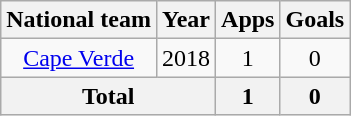<table class="wikitable" style="text-align:center">
<tr>
<th>National team</th>
<th>Year</th>
<th>Apps</th>
<th>Goals</th>
</tr>
<tr>
<td><a href='#'>Cape Verde</a></td>
<td>2018</td>
<td>1</td>
<td>0</td>
</tr>
<tr>
<th colspan="2">Total</th>
<th>1</th>
<th>0</th>
</tr>
</table>
